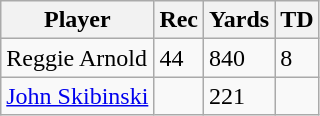<table class="wikitable">
<tr>
<th>Player</th>
<th>Rec</th>
<th>Yards</th>
<th>TD</th>
</tr>
<tr>
<td>Reggie Arnold</td>
<td>44</td>
<td>840</td>
<td>8</td>
</tr>
<tr>
<td><a href='#'>John Skibinski</a></td>
<td></td>
<td>221</td>
<td></td>
</tr>
</table>
